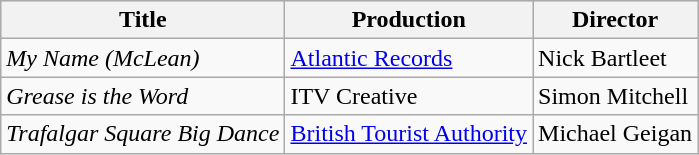<table class="wikitable">
<tr style="background:#e0e0e0;">
<th>Title</th>
<th>Production</th>
<th>Director</th>
</tr>
<tr>
<td><em>My Name (McLean)</em></td>
<td><a href='#'>Atlantic Records</a></td>
<td>Nick Bartleet</td>
</tr>
<tr>
<td><em>Grease is the Word</em></td>
<td>ITV Creative</td>
<td>Simon Mitchell</td>
</tr>
<tr>
<td><em>Trafalgar Square Big Dance</em></td>
<td><a href='#'>British Tourist Authority</a></td>
<td>Michael Geigan</td>
</tr>
</table>
